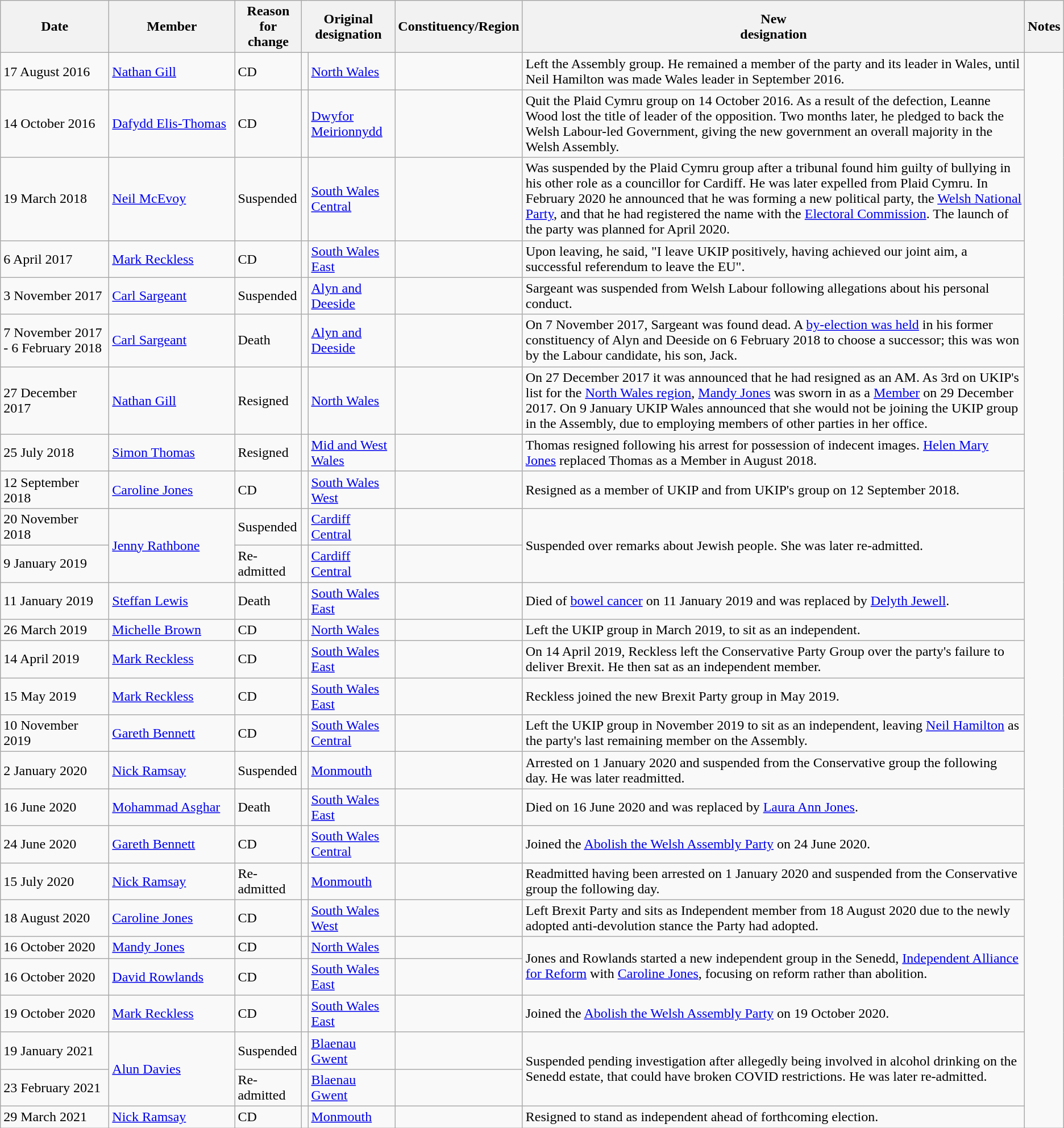<table class="wikitable">
<tr>
<th width=120px>Date</th>
<th width=140px>Member</th>
<th>Reason for<br>change</th>
<th colspan=2>Original<br>designation</th>
<th>Constituency/Region</th>
<th colspan=2>New<br>designation</th>
<th>Notes</th>
</tr>
<tr>
<td>17 August 2016</td>
<td><a href='#'>Nathan Gill</a></td>
<td>CD</td>
<td></td>
<td><a href='#'>North Wales</a></td>
<td></td>
<td>Left the Assembly group. He remained a member of the party and its leader in Wales, until Neil Hamilton was made Wales leader in September 2016.</td>
</tr>
<tr>
<td>14 October 2016</td>
<td><a href='#'>Dafydd Elis-Thomas</a></td>
<td>CD</td>
<td></td>
<td><a href='#'>Dwyfor Meirionnydd</a></td>
<td></td>
<td>Quit the Plaid Cymru group on 14 October 2016. As a result of the defection, Leanne Wood lost the title of leader of the opposition. Two months later, he pledged to back the Welsh Labour-led Government, giving the new government an overall majority in the Welsh Assembly.</td>
</tr>
<tr>
<td>19 March 2018</td>
<td><a href='#'>Neil McEvoy</a></td>
<td>Suspended</td>
<td></td>
<td><a href='#'>South Wales Central</a></td>
<td></td>
<td>Was suspended by the Plaid Cymru group after a tribunal found him guilty of bullying in his other role as a councillor for Cardiff. He was later expelled from Plaid Cymru. In February 2020 he announced that he was forming a new political party, the <a href='#'>Welsh National Party</a>, and that he had registered the name with the <a href='#'>Electoral Commission</a>. The launch of the party was planned for April 2020.</td>
</tr>
<tr>
<td>6 April 2017</td>
<td><a href='#'>Mark Reckless</a></td>
<td>CD</td>
<td></td>
<td><a href='#'>South Wales East</a></td>
<td></td>
<td>Upon leaving, he said, "I leave UKIP positively, having achieved our joint aim, a successful referendum to leave the EU".</td>
</tr>
<tr>
<td>3 November 2017</td>
<td><a href='#'>Carl Sargeant</a></td>
<td>Suspended</td>
<td></td>
<td><a href='#'>Alyn and Deeside</a></td>
<td></td>
<td>Sargeant was suspended from Welsh Labour following allegations about his personal conduct.</td>
</tr>
<tr>
<td>7 November 2017 - 6 February 2018</td>
<td><a href='#'>Carl Sargeant</a></td>
<td>Death</td>
<td></td>
<td><a href='#'>Alyn and Deeside</a></td>
<td></td>
<td rowspan="1" style="text-align: left;" scope="row">On 7 November 2017, Sargeant was found dead. A <a href='#'>by-election was held</a> in his former constituency of Alyn and Deeside on 6 February 2018 to choose a successor; this was won by the Labour candidate, his son, Jack.</td>
</tr>
<tr>
<td>27 December 2017</td>
<td><a href='#'>Nathan Gill</a></td>
<td>Resigned</td>
<td></td>
<td><a href='#'>North Wales</a></td>
<td></td>
<td>On 27 December 2017 it was announced that he had resigned as an AM. As 3rd on UKIP's list for the <a href='#'>North Wales region</a>, <a href='#'>Mandy Jones</a> was sworn in as a <a href='#'>Member</a> on 29 December 2017. On 9 January UKIP Wales announced that she would not be joining the UKIP group in the Assembly, due to employing members of other parties in her office.</td>
</tr>
<tr>
<td>25 July 2018</td>
<td><a href='#'>Simon Thomas</a></td>
<td>Resigned</td>
<td></td>
<td><a href='#'>Mid and West Wales</a></td>
<td></td>
<td>Thomas resigned following his arrest for possession of indecent images. <a href='#'>Helen Mary Jones</a> replaced Thomas as a Member in August 2018.</td>
</tr>
<tr>
<td>12 September 2018</td>
<td><a href='#'>Caroline Jones</a></td>
<td>CD</td>
<td></td>
<td><a href='#'>South Wales West</a></td>
<td></td>
<td>Resigned as a member of UKIP and from UKIP's group on 12 September 2018.</td>
</tr>
<tr>
<td>20 November 2018</td>
<td rowspan="2"><a href='#'>Jenny Rathbone</a></td>
<td>Suspended</td>
<td></td>
<td><a href='#'>Cardiff Central</a></td>
<td></td>
<td rowspan=2>Suspended over remarks about Jewish people. She was later re-admitted.</td>
</tr>
<tr>
<td>9 January 2019</td>
<td>Re-admitted</td>
<td></td>
<td><a href='#'>Cardiff Central</a></td>
<td></td>
</tr>
<tr>
<td>11 January 2019</td>
<td><a href='#'>Steffan Lewis</a></td>
<td>Death</td>
<td></td>
<td><a href='#'>South Wales East</a></td>
<td></td>
<td>Died of <a href='#'>bowel cancer</a> on 11 January 2019 and was replaced by <a href='#'>Delyth Jewell</a>.</td>
</tr>
<tr>
<td>26 March 2019</td>
<td><a href='#'>Michelle Brown</a></td>
<td>CD</td>
<td></td>
<td><a href='#'>North Wales</a></td>
<td></td>
<td>Left the UKIP group in March 2019, to sit as an independent.</td>
</tr>
<tr>
<td>14 April 2019</td>
<td><a href='#'>Mark Reckless</a></td>
<td>CD</td>
<td></td>
<td><a href='#'>South Wales East</a></td>
<td></td>
<td>On 14 April 2019, Reckless left the Conservative Party Group over the party's failure to deliver Brexit. He then sat as an independent member.</td>
</tr>
<tr>
<td>15 May 2019</td>
<td><a href='#'>Mark Reckless</a></td>
<td>CD</td>
<td></td>
<td><a href='#'>South Wales East</a></td>
<td></td>
<td>Reckless joined the new Brexit Party group in May 2019.</td>
</tr>
<tr>
<td>10 November 2019</td>
<td><a href='#'>Gareth Bennett</a></td>
<td>CD</td>
<td></td>
<td><a href='#'>South Wales Central</a></td>
<td></td>
<td>Left the UKIP group in November 2019 to sit as an independent, leaving <a href='#'>Neil Hamilton</a> as the party's last remaining member on the Assembly.</td>
</tr>
<tr>
<td>2 January 2020</td>
<td><a href='#'>Nick Ramsay</a></td>
<td>Suspended</td>
<td></td>
<td><a href='#'>Monmouth</a></td>
<td></td>
<td>Arrested on 1 January 2020 and suspended from the Conservative group the following day. He was later readmitted.</td>
</tr>
<tr>
<td>16 June 2020</td>
<td><a href='#'>Mohammad Asghar</a></td>
<td>Death</td>
<td></td>
<td><a href='#'>South Wales East</a></td>
<td></td>
<td>Died on 16 June 2020 and was replaced by <a href='#'>Laura Ann Jones</a>.</td>
</tr>
<tr>
<td>24 June 2020</td>
<td><a href='#'>Gareth Bennett</a></td>
<td>CD</td>
<td></td>
<td><a href='#'>South Wales Central</a></td>
<td></td>
<td>Joined the <a href='#'>Abolish the Welsh Assembly Party</a> on 24 June 2020.</td>
</tr>
<tr>
<td>15 July 2020</td>
<td><a href='#'>Nick Ramsay</a></td>
<td>Re-admitted</td>
<td></td>
<td><a href='#'>Monmouth</a></td>
<td></td>
<td>Readmitted having been arrested on 1 January 2020 and suspended from the Conservative group the following day.</td>
</tr>
<tr>
<td>18 August 2020</td>
<td><a href='#'>Caroline Jones</a></td>
<td>CD</td>
<td></td>
<td><a href='#'>South Wales West</a></td>
<td></td>
<td>Left Brexit Party and sits as Independent member from 18 August 2020 due to the newly adopted anti-devolution stance the Party had adopted.</td>
</tr>
<tr>
<td>16 October 2020</td>
<td><a href='#'>Mandy Jones</a></td>
<td>CD</td>
<td></td>
<td><a href='#'>North Wales</a></td>
<td></td>
<td rowspan=2>Jones and Rowlands started a new independent group in the Senedd, <a href='#'>Independent Alliance for Reform</a> with <a href='#'>Caroline Jones</a>, focusing on reform rather than abolition.</td>
</tr>
<tr>
<td>16 October 2020</td>
<td><a href='#'>David Rowlands</a></td>
<td>CD</td>
<td></td>
<td><a href='#'>South Wales East</a></td>
<td></td>
</tr>
<tr>
<td>19 October 2020</td>
<td><a href='#'>Mark Reckless</a></td>
<td>CD</td>
<td></td>
<td><a href='#'>South Wales East</a></td>
<td></td>
<td>Joined the <a href='#'>Abolish the Welsh Assembly Party</a> on 19 October 2020.</td>
</tr>
<tr>
<td>19 January 2021</td>
<td rowspan="2"><a href='#'>Alun Davies</a></td>
<td>Suspended</td>
<td></td>
<td><a href='#'>Blaenau Gwent</a></td>
<td></td>
<td rowspan="2">Suspended pending investigation after allegedly being involved in alcohol drinking on the Senedd estate, that could have broken COVID restrictions. He was later re-admitted.</td>
</tr>
<tr>
<td>23 February 2021</td>
<td>Re-admitted</td>
<td></td>
<td><a href='#'>Blaenau Gwent</a></td>
<td></td>
</tr>
<tr>
<td>29 March 2021</td>
<td><a href='#'>Nick Ramsay</a></td>
<td>CD</td>
<td></td>
<td><a href='#'>Monmouth</a></td>
<td></td>
<td>Resigned to stand as independent ahead of forthcoming election.</td>
</tr>
</table>
